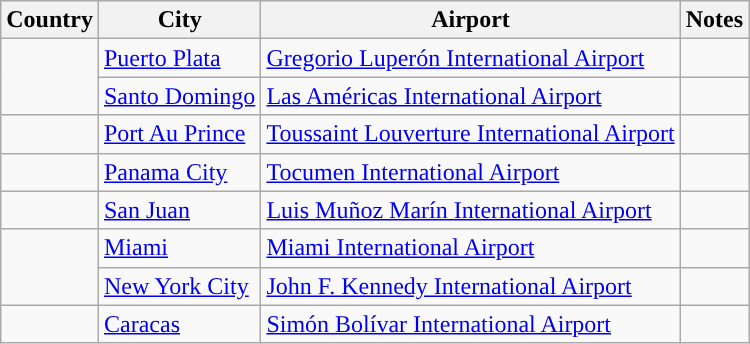<table class="sortable wikitable">
<tr>
<th>Country</th>
<th>City</th>
<th>Airport</th>
<th>Notes</th>
</tr>
<tr>
<td rowspan=2></td>
<td><a href='#'>Puerto Plata</a></td>
<td><a href='#'>Gregorio Luperón International Airport</a></td>
<td align=center></td>
</tr>
<tr>
<td><a href='#'>Santo Domingo</a></td>
<td><a href='#'>Las Américas International Airport</a></td>
<td></td>
</tr>
<tr>
<td></td>
<td><a href='#'>Port Au Prince</a></td>
<td><a href='#'>Toussaint Louverture International Airport</a></td>
<td align=center></td>
</tr>
<tr>
<td></td>
<td><a href='#'>Panama City</a></td>
<td><a href='#'>Tocumen International Airport</a></td>
<td align=center></td>
</tr>
<tr>
<td></td>
<td><a href='#'>San Juan</a></td>
<td><a href='#'>Luis Muñoz Marín International Airport</a></td>
<td align=center></td>
</tr>
<tr>
<td rowspan=2></td>
<td><a href='#'>Miami</a></td>
<td><a href='#'>Miami International Airport</a></td>
<td></td>
</tr>
<tr>
<td><a href='#'>New York City</a></td>
<td><a href='#'>John F. Kennedy International Airport</a></td>
<td></td>
</tr>
<tr>
<td></td>
<td><a href='#'>Caracas</a></td>
<td><a href='#'>Simón Bolívar International Airport</a></td>
<td align=center></td>
</tr>
</table>
